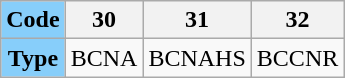<table class="wikitable"style="text-align:center;"style="font-size: 100%">
<tr>
<th style="background:lightskyblue;">Code</th>
<th>30</th>
<th>31</th>
<th>32</th>
</tr>
<tr>
<td style="background:lightskyblue;"><strong>Type</strong></td>
<td>BCNA</td>
<td>BCNAHS</td>
<td>BCCNR</td>
</tr>
</table>
